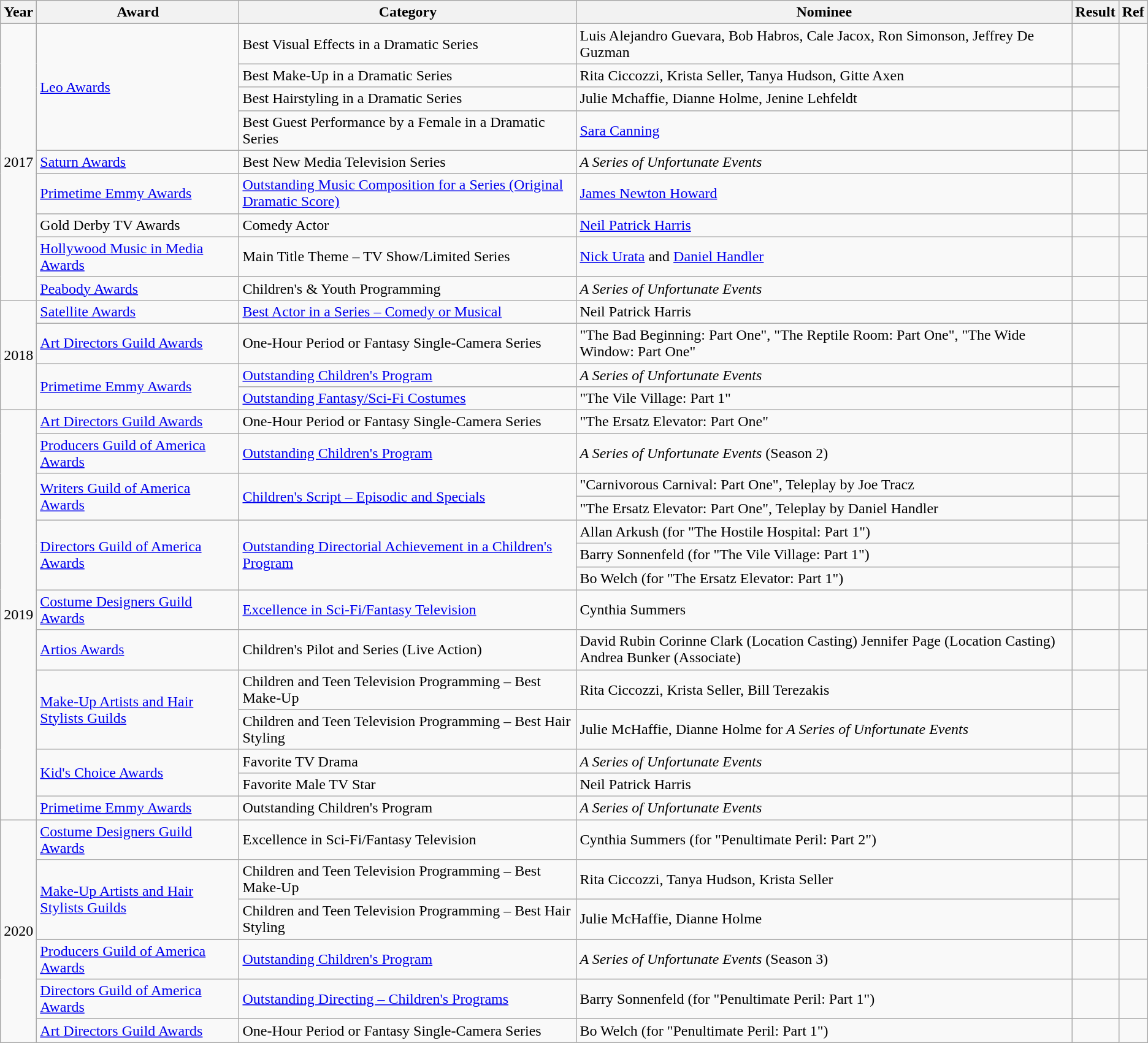<table class="wikitable">
<tr>
<th>Year</th>
<th>Award</th>
<th>Category</th>
<th>Nominee</th>
<th>Result</th>
<th>Ref</th>
</tr>
<tr>
<td rowspan="9">2017</td>
<td rowspan="4"><a href='#'>Leo Awards</a></td>
<td>Best Visual Effects in a Dramatic Series</td>
<td>Luis Alejandro Guevara, Bob Habros, Cale Jacox, Ron Simonson, Jeffrey De Guzman</td>
<td></td>
<td rowspan="4"></td>
</tr>
<tr>
<td>Best Make-Up in a Dramatic Series</td>
<td>Rita Ciccozzi, Krista Seller, Tanya Hudson, Gitte Axen</td>
<td></td>
</tr>
<tr>
<td>Best Hairstyling in a Dramatic Series</td>
<td>Julie Mchaffie, Dianne Holme, Jenine Lehfeldt</td>
<td></td>
</tr>
<tr>
<td>Best Guest Performance by a Female in a Dramatic Series</td>
<td><a href='#'>Sara Canning</a></td>
<td></td>
</tr>
<tr>
<td><a href='#'>Saturn Awards</a></td>
<td>Best New Media Television Series</td>
<td><em>A Series of Unfortunate Events</em></td>
<td></td>
<td></td>
</tr>
<tr>
<td><a href='#'>Primetime Emmy Awards</a></td>
<td><a href='#'>Outstanding Music Composition for a Series (Original Dramatic Score)</a></td>
<td><a href='#'>James Newton Howard</a></td>
<td></td>
<td></td>
</tr>
<tr>
<td>Gold Derby TV Awards</td>
<td>Comedy Actor</td>
<td><a href='#'>Neil Patrick Harris</a></td>
<td></td>
<td></td>
</tr>
<tr>
<td><a href='#'>Hollywood Music in Media Awards</a></td>
<td>Main Title Theme – TV Show/Limited Series</td>
<td><a href='#'>Nick Urata</a> and <a href='#'>Daniel Handler</a></td>
<td></td>
<td></td>
</tr>
<tr>
<td><a href='#'>Peabody Awards</a></td>
<td>Children's & Youth Programming</td>
<td><em>A Series of Unfortunate Events</em></td>
<td></td>
<td></td>
</tr>
<tr>
<td rowspan="4">2018</td>
<td><a href='#'>Satellite Awards</a></td>
<td><a href='#'>Best Actor in a Series – Comedy or Musical</a></td>
<td>Neil Patrick Harris</td>
<td></td>
<td></td>
</tr>
<tr>
<td><a href='#'>Art Directors Guild Awards</a></td>
<td>One-Hour Period or Fantasy Single-Camera Series</td>
<td "The Bad Beginning: Part One", "The Reptile Room: Part One", "The Wide Window: Part One",>"The Bad Beginning: Part One", "The Reptile Room: Part One", "The Wide Window: Part One"</td>
<td></td>
<td></td>
</tr>
<tr>
<td rowspan="2"><a href='#'>Primetime Emmy Awards</a></td>
<td><a href='#'>Outstanding Children's Program</a></td>
<td><em>A Series of Unfortunate Events</em></td>
<td></td>
<td rowspan="2"></td>
</tr>
<tr>
<td><a href='#'>Outstanding Fantasy/Sci-Fi Costumes</a></td>
<td>"The Vile Village: Part 1"</td>
<td></td>
</tr>
<tr>
<td rowspan="14">2019</td>
<td><a href='#'>Art Directors Guild Awards</a></td>
<td>One-Hour Period or Fantasy Single-Camera Series</td>
<td>"The Ersatz Elevator: Part One"</td>
<td></td>
<td></td>
</tr>
<tr>
<td><a href='#'>Producers Guild of America Awards</a></td>
<td><a href='#'>Outstanding Children's Program</a></td>
<td><em>A Series of Unfortunate Events</em> (Season 2)</td>
<td></td>
<td></td>
</tr>
<tr>
<td rowspan="2"><a href='#'>Writers Guild of America Awards</a></td>
<td rowspan="2"><a href='#'>Children's Script – Episodic and Specials</a></td>
<td>"Carnivorous Carnival: Part One", Teleplay by Joe Tracz</td>
<td></td>
<td rowspan="2"></td>
</tr>
<tr>
<td>"The Ersatz Elevator: Part One", Teleplay by Daniel Handler</td>
<td></td>
</tr>
<tr>
<td rowspan="3"><a href='#'>Directors Guild of America Awards</a></td>
<td rowspan="3"><a href='#'>Outstanding Directorial Achievement in a Children's Program</a></td>
<td>Allan Arkush (for "The Hostile Hospital: Part 1")</td>
<td></td>
<td rowspan="3"></td>
</tr>
<tr>
<td>Barry Sonnenfeld (for "The Vile Village: Part 1")</td>
<td></td>
</tr>
<tr>
<td>Bo Welch (for "The Ersatz Elevator: Part 1")</td>
<td></td>
</tr>
<tr>
<td><a href='#'>Costume Designers Guild Awards</a></td>
<td><a href='#'>Excellence in Sci-Fi/Fantasy Television</a></td>
<td>Cynthia Summers</td>
<td></td>
<td></td>
</tr>
<tr>
<td><a href='#'>Artios Awards</a></td>
<td>Children's Pilot and Series (Live Action)</td>
<td David Rubin, Corinne Clark (Location Casting), Jennifer Page (Location Casting), Andrea Bunker (Associate) for >David Rubin Corinne Clark (Location Casting) Jennifer Page (Location Casting) Andrea Bunker (Associate)</td>
<td></td>
<td></td>
</tr>
<tr>
<td rowspan="2"><a href='#'>Make-Up Artists and Hair Stylists Guilds</a></td>
<td>Children and Teen Television Programming – Best Make-Up</td>
<td>Rita Ciccozzi, Krista Seller, Bill Terezakis</td>
<td></td>
<td rowspan="2"></td>
</tr>
<tr>
<td>Children and Teen Television Programming – Best Hair Styling</td>
<td>Julie McHaffie, Dianne Holme for <em>A Series of Unfortunate Events</em></td>
<td></td>
</tr>
<tr>
<td rowspan=2><a href='#'>Kid's Choice Awards</a></td>
<td>Favorite TV Drama</td>
<td><em>A Series of Unfortunate Events</em></td>
<td></td>
<td rowspan="2"></td>
</tr>
<tr>
<td>Favorite Male TV Star</td>
<td>Neil Patrick Harris</td>
<td></td>
</tr>
<tr>
<td><a href='#'>Primetime Emmy Awards</a></td>
<td>Outstanding Children's Program</td>
<td><em>A Series of Unfortunate Events</em></td>
<td></td>
<td></td>
</tr>
<tr>
<td rowspan="6">2020</td>
<td><a href='#'>Costume Designers Guild Awards</a></td>
<td>Excellence in Sci-Fi/Fantasy Television</td>
<td>Cynthia Summers (for "Penultimate Peril: Part 2")</td>
<td></td>
<td></td>
</tr>
<tr>
<td rowspan="2"><a href='#'>Make-Up Artists and Hair Stylists Guilds</a></td>
<td>Children and Teen Television Programming – Best Make-Up</td>
<td>Rita Ciccozzi, Tanya Hudson, Krista Seller</td>
<td></td>
<td rowspan="2"></td>
</tr>
<tr>
<td>Children and Teen Television Programming – Best Hair Styling</td>
<td>Julie McHaffie, Dianne Holme</td>
<td></td>
</tr>
<tr>
<td><a href='#'>Producers Guild of America Awards</a></td>
<td><a href='#'>Outstanding Children's Program</a></td>
<td><em>A Series of Unfortunate Events</em> (Season 3)</td>
<td></td>
<td></td>
</tr>
<tr>
<td><a href='#'>Directors Guild of America Awards</a></td>
<td><a href='#'>Outstanding Directing – Children's Programs</a></td>
<td>Barry Sonnenfeld (for "Penultimate Peril: Part 1")</td>
<td></td>
<td></td>
</tr>
<tr>
<td><a href='#'>Art Directors Guild Awards</a></td>
<td>One-Hour Period or Fantasy Single-Camera Series</td>
<td>Bo Welch (for "Penultimate Peril: Part 1")</td>
<td></td>
<td></td>
</tr>
</table>
